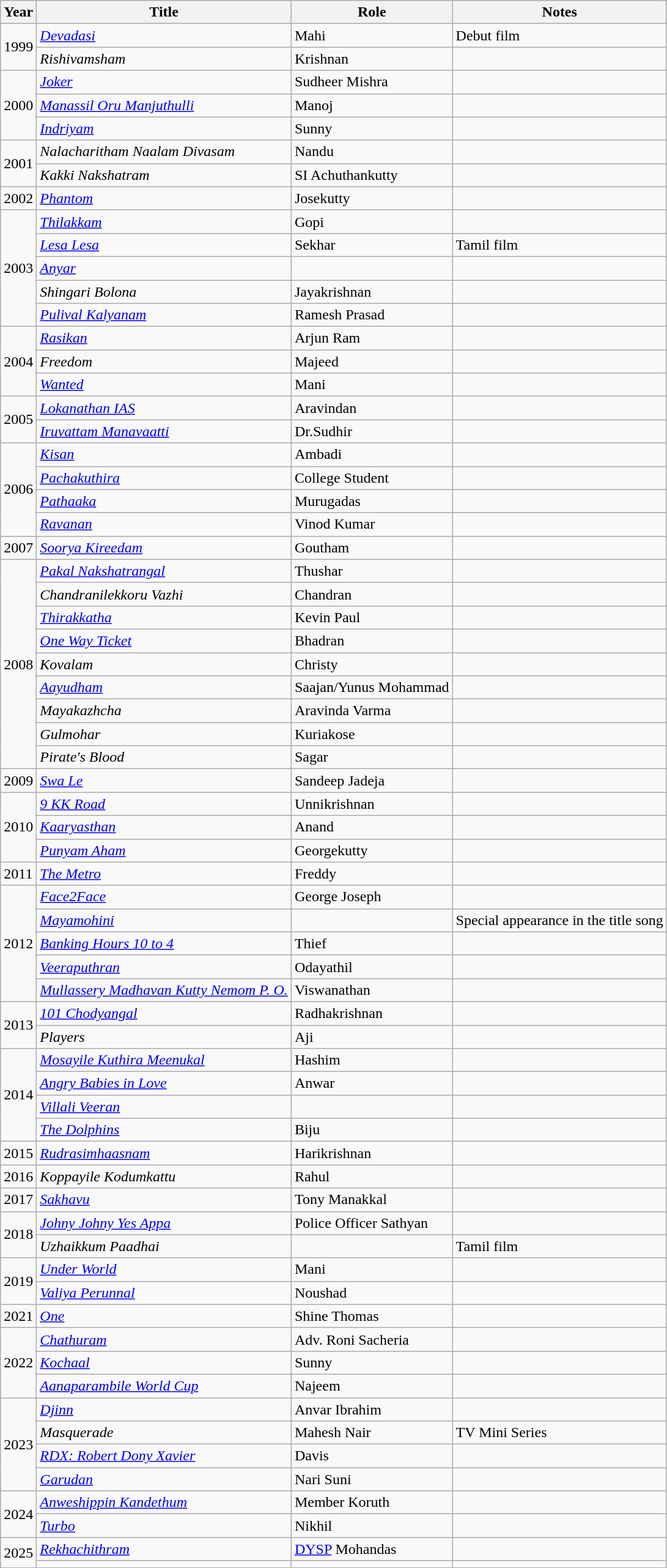<table class="wikitable sortable">
<tr>
<th>Year</th>
<th>Title</th>
<th>Role</th>
<th class="unsortable">Notes</th>
</tr>
<tr>
<td rowspan=2>1999</td>
<td><em><a href='#'>Devadasi</a></em></td>
<td>Mahi</td>
<td>Debut film</td>
</tr>
<tr>
<td><em>Rishivamsham</em></td>
<td>Krishnan</td>
<td></td>
</tr>
<tr>
<td rowspan=3>2000</td>
<td><a href='#'><em>Joker</em></a></td>
<td>Sudheer Mishra</td>
<td></td>
</tr>
<tr>
<td><em><a href='#'>Manassil Oru Manjuthulli</a></em></td>
<td>Manoj</td>
<td></td>
</tr>
<tr>
<td><em><a href='#'>Indriyam</a></em></td>
<td>Sunny</td>
<td></td>
</tr>
<tr>
<td rowspan=2>2001</td>
<td><em>Nalacharitham Naalam Divasam</em></td>
<td>Nandu</td>
<td></td>
</tr>
<tr>
<td><em>Kakki Nakshatram</em></td>
<td>SI Achuthankutty</td>
<td></td>
</tr>
<tr>
<td>2002</td>
<td><a href='#'><em>Phantom</em></a></td>
<td>Josekutty</td>
<td></td>
</tr>
<tr>
<td rowspan=5>2003</td>
<td><em><a href='#'>Thilakkam</a></em></td>
<td>Gopi</td>
<td></td>
</tr>
<tr>
<td><em><a href='#'>Lesa Lesa</a></em></td>
<td>Sekhar</td>
<td>Tamil film</td>
</tr>
<tr>
<td><em><a href='#'>Anyar</a></em></td>
<td></td>
<td></td>
</tr>
<tr>
<td><em>Shingari Bolona</em></td>
<td>Jayakrishnan</td>
<td></td>
</tr>
<tr>
<td><em><a href='#'>Pulival Kalyanam</a></em></td>
<td>Ramesh Prasad</td>
<td></td>
</tr>
<tr>
<td rowspan=3>2004</td>
<td><em><a href='#'>Rasikan</a></em></td>
<td>Arjun Ram</td>
<td></td>
</tr>
<tr>
<td><em>Freedom</em></td>
<td>Majeed</td>
<td></td>
</tr>
<tr>
<td><em><a href='#'>Wanted</a></em></td>
<td>Mani</td>
<td></td>
</tr>
<tr>
<td rowspan=2>2005</td>
<td><em><a href='#'>Lokanathan IAS</a></em></td>
<td>Aravindan</td>
<td></td>
</tr>
<tr>
<td><em><a href='#'>Iruvattam Manavaatti</a></em></td>
<td>Dr.Sudhir</td>
<td></td>
</tr>
<tr>
<td rowspan=4>2006</td>
<td><a href='#'><em>Kisan</em></a></td>
<td>Ambadi</td>
<td></td>
</tr>
<tr>
<td><em><a href='#'>Pachakuthira</a></em></td>
<td>College Student</td>
<td></td>
</tr>
<tr>
<td><em><a href='#'>Pathaaka</a></em></td>
<td>Murugadas</td>
<td></td>
</tr>
<tr>
<td><em><a href='#'>Ravanan</a></em></td>
<td>Vinod Kumar</td>
<td></td>
</tr>
<tr>
<td>2007</td>
<td><em><a href='#'>Soorya Kireedam</a></em></td>
<td>Goutham</td>
<td></td>
</tr>
<tr>
<td rowspan=9>2008</td>
<td><em><a href='#'>Pakal Nakshatrangal</a></em></td>
<td>Thushar</td>
<td></td>
</tr>
<tr>
<td><em>Chandranilekkoru Vazhi</em></td>
<td>Chandran</td>
<td></td>
</tr>
<tr>
<td><em><a href='#'>Thirakkatha</a></em></td>
<td>Kevin Paul</td>
<td></td>
</tr>
<tr>
<td><a href='#'><em>One Way Ticket</em></a></td>
<td>Bhadran</td>
<td></td>
</tr>
<tr>
<td><em>Kovalam</em></td>
<td>Christy</td>
<td></td>
</tr>
<tr>
<td><a href='#'><em>Aayudham</em></a></td>
<td>Saajan/Yunus Mohammad</td>
<td></td>
</tr>
<tr>
<td><em>Mayakazhcha</em></td>
<td>Aravinda Varma</td>
<td></td>
</tr>
<tr>
<td><em>Gulmohar</em></td>
<td>Kuriakose</td>
<td></td>
</tr>
<tr>
<td><em>Pirate's Blood</em></td>
<td>Sagar</td>
<td></td>
</tr>
<tr>
<td>2009</td>
<td><a href='#'><em>Swa Le</em></a></td>
<td>Sandeep Jadeja</td>
<td></td>
</tr>
<tr>
<td rowspan=3>2010</td>
<td><em><a href='#'>9 KK Road</a></em></td>
<td>Unnikrishnan</td>
<td></td>
</tr>
<tr>
<td><em><a href='#'>Kaaryasthan</a></em></td>
<td>Anand</td>
<td></td>
</tr>
<tr>
<td><em><a href='#'>Punyam Aham</a></em></td>
<td>Georgekutty</td>
<td></td>
</tr>
<tr>
<td>2011</td>
<td><a href='#'><em>The Metro</em></a></td>
<td>Freddy</td>
<td></td>
</tr>
<tr>
<td rowspan=5>2012</td>
<td><a href='#'><em>Face2Face</em></a></td>
<td>George Joseph</td>
<td></td>
</tr>
<tr>
<td><em><a href='#'>Mayamohini</a></em></td>
<td></td>
<td>Special appearance in the title song</td>
</tr>
<tr>
<td><em><a href='#'>Banking Hours 10 to 4</a></em></td>
<td>Thief</td>
<td></td>
</tr>
<tr>
<td><em><a href='#'>Veeraputhran</a></em></td>
<td>Odayathil</td>
<td></td>
</tr>
<tr>
<td><em><a href='#'>Mullassery Madhavan Kutty Nemom P. O.</a></em></td>
<td>Viswanathan</td>
<td></td>
</tr>
<tr>
<td rowspan=2>2013</td>
<td><em><a href='#'>101 Chodyangal</a></em></td>
<td>Radhakrishnan</td>
<td></td>
</tr>
<tr>
<td><em>Players</em></td>
<td>Aji</td>
<td></td>
</tr>
<tr>
<td rowspan=4>2014</td>
<td><em><a href='#'>Mosayile Kuthira Meenukal</a></em></td>
<td>Hashim</td>
<td></td>
</tr>
<tr>
<td><em><a href='#'>Angry Babies in Love</a></em></td>
<td>Anwar</td>
<td></td>
</tr>
<tr>
<td><em><a href='#'>Villali Veeran</a></em></td>
<td></td>
<td></td>
</tr>
<tr>
<td><em><a href='#'>The Dolphins</a></em></td>
<td>Biju</td>
<td></td>
</tr>
<tr>
<td>2015</td>
<td><em><a href='#'>Rudrasimhaasnam</a></em></td>
<td>Harikrishnan</td>
<td></td>
</tr>
<tr>
<td>2016</td>
<td><em>Koppayile Kodumkattu</em></td>
<td>Rahul</td>
<td></td>
</tr>
<tr>
<td>2017</td>
<td><a href='#'><em>Sakhavu</em></a></td>
<td>Tony Manakkal</td>
<td></td>
</tr>
<tr>
<td rowspan=2>2018</td>
<td><em><a href='#'>Johny Johny Yes Appa</a></em></td>
<td>Police Officer Sathyan</td>
<td></td>
</tr>
<tr>
<td><em>Uzhaikkum Paadhai</em></td>
<td></td>
<td>Tamil film</td>
</tr>
<tr>
<td rowspan=2>2019</td>
<td><em><a href='#'>Under World</a></em></td>
<td>Mani</td>
<td></td>
</tr>
<tr>
<td><em><a href='#'>Valiya Perunnal</a></em></td>
<td>Noushad</td>
<td></td>
</tr>
<tr>
<td>2021</td>
<td><a href='#'><em>One</em></a></td>
<td>Shine Thomas</td>
<td></td>
</tr>
<tr>
<td rowspan=3>2022</td>
<td><em><a href='#'>Chathuram</a></em></td>
<td>Adv. Roni Sacheria</td>
<td></td>
</tr>
<tr>
<td><em><a href='#'>Kochaal</a></em></td>
<td>Sunny</td>
<td></td>
</tr>
<tr>
<td><em><a href='#'>Aanaparambile World Cup</a></em></td>
<td>Najeem</td>
<td></td>
</tr>
<tr>
<td rowspan=4>2023</td>
<td><em><a href='#'>Djinn</a></em></td>
<td>Anvar Ibrahim</td>
<td></td>
</tr>
<tr>
<td><em>Masquerade</em></td>
<td>Mahesh Nair</td>
<td>TV Mini Series</td>
</tr>
<tr>
<td><em><a href='#'>RDX: Robert Dony Xavier</a></em></td>
<td>Davis</td>
<td></td>
</tr>
<tr>
<td><em><a href='#'>Garudan</a></em></td>
<td>Nari Suni</td>
<td></td>
</tr>
<tr>
<td rowspan=2>2024</td>
<td><em><a href='#'>Anweshippin Kandethum</a></em></td>
<td>Member Koruth</td>
<td></td>
</tr>
<tr>
<td><em><a href='#'>Turbo</a></em></td>
<td>Nikhil</td>
<td></td>
</tr>
<tr>
<td rowspan=2>2025</td>
<td><em><a href='#'>Rekhachithram</a></em></td>
<td><a href='#'>DYSP</a> Mohandas</td>
<td></td>
</tr>
<tr>
<td></td>
<td></td>
<td></td>
</tr>
</table>
